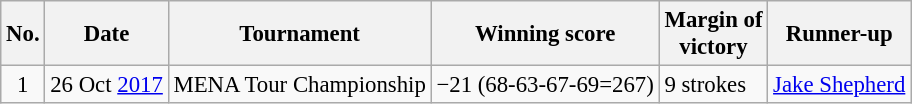<table class="wikitable" style="font-size:95%;">
<tr>
<th>No.</th>
<th>Date</th>
<th>Tournament</th>
<th>Winning score</th>
<th>Margin of<br>victory</th>
<th>Runner-up</th>
</tr>
<tr>
<td align=center>1</td>
<td align=right>26 Oct <a href='#'>2017</a></td>
<td>MENA Tour Championship</td>
<td>−21 (68-63-67-69=267)</td>
<td>9 strokes</td>
<td> <a href='#'>Jake Shepherd</a></td>
</tr>
</table>
